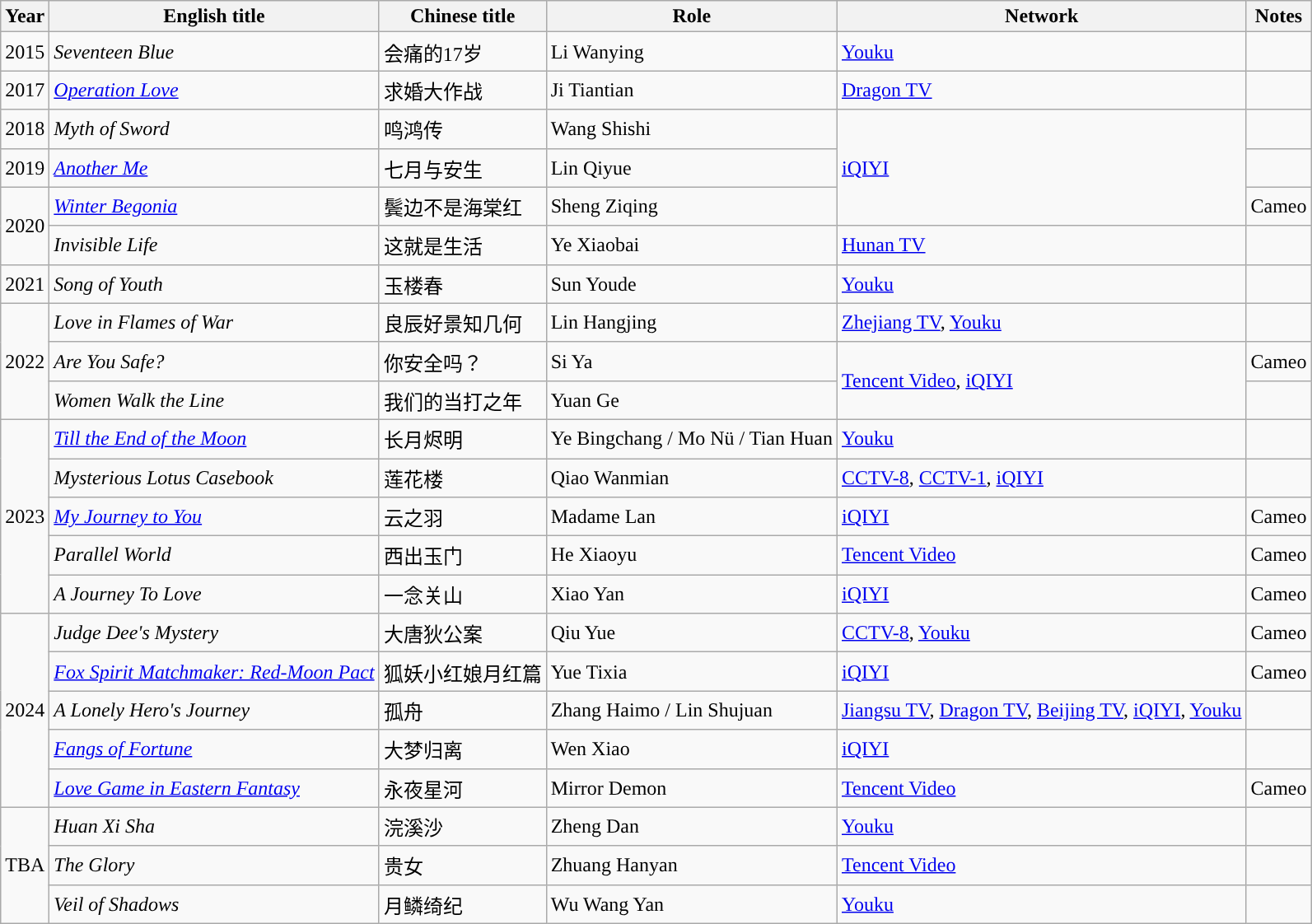<table class="wikitable">
<tr>
<th width=10>Year</th>
<th>English title</th>
<th>Chinese title</th>
<th>Role</th>
<th>Network</th>
<th>Notes</th>
</tr>
<tr>
<td>2015</td>
<td><em>Seventeen Blue</em></td>
<td>会痛的17岁</td>
<td>Li Wanying</td>
<td><a href='#'>Youku</a></td>
<td></td>
</tr>
<tr>
<td>2017</td>
<td><em><a href='#'>Operation Love</a></em></td>
<td>求婚大作战</td>
<td>Ji Tiantian</td>
<td><a href='#'>Dragon TV</a></td>
<td></td>
</tr>
<tr>
<td>2018</td>
<td><em>Myth of Sword</em></td>
<td>鸣鸿传</td>
<td>Wang Shishi</td>
<td rowspan=3><a href='#'>iQIYI</a></td>
<td></td>
</tr>
<tr>
<td>2019</td>
<td><em><a href='#'>Another Me</a></em></td>
<td>七月与安生</td>
<td>Lin Qiyue</td>
<td></td>
</tr>
<tr>
<td rowspan=2>2020</td>
<td><em><a href='#'>Winter Begonia</a></em></td>
<td>鬓边不是海棠红</td>
<td>Sheng Ziqing</td>
<td>Cameo</td>
</tr>
<tr>
<td><em>Invisible Life</em></td>
<td>这就是生活</td>
<td>Ye Xiaobai</td>
<td><a href='#'>Hunan TV</a></td>
<td></td>
</tr>
<tr>
<td>2021</td>
<td><em>Song of Youth</em></td>
<td>玉楼春</td>
<td>Sun Youde</td>
<td><a href='#'>Youku</a></td>
<td></td>
</tr>
<tr>
<td rowspan="3">2022</td>
<td><em>Love in Flames of War</em></td>
<td>良辰好景知几何</td>
<td>Lin Hangjing</td>
<td><a href='#'>Zhejiang TV</a>, <a href='#'>Youku</a></td>
<td></td>
</tr>
<tr>
<td><em>Are You Safe?</em></td>
<td>你安全吗？</td>
<td>Si Ya</td>
<td rowspan="2"><a href='#'>Tencent Video</a>, <a href='#'>iQIYI</a></td>
<td>Cameo</td>
</tr>
<tr>
<td><em>Women Walk the Line</em></td>
<td>我们的当打之年</td>
<td>Yuan Ge</td>
<td></td>
</tr>
<tr>
<td rowspan="5">2023</td>
<td><em><a href='#'>Till the End of the Moon</a></em></td>
<td>长月烬明</td>
<td>Ye Bingchang / Mo Nü / Tian Huan</td>
<td><a href='#'>Youku</a></td>
<td></td>
</tr>
<tr>
<td><em>Mysterious Lotus Casebook</em></td>
<td>莲花楼</td>
<td>Qiao Wanmian</td>
<td><a href='#'>CCTV-8</a>, <a href='#'>CCTV-1</a>, <a href='#'>iQIYI</a></td>
<td></td>
</tr>
<tr>
<td><em><a href='#'>My Journey to You</a></em></td>
<td>云之羽</td>
<td>Madame Lan</td>
<td><a href='#'>iQIYI</a></td>
<td>Cameo</td>
</tr>
<tr>
<td><em>Parallel World</em></td>
<td>西出玉门</td>
<td>He Xiaoyu</td>
<td><a href='#'>Tencent Video</a></td>
<td>Cameo</td>
</tr>
<tr>
<td><em>A Journey To Love</em></td>
<td>一念关山</td>
<td>Xiao Yan</td>
<td><a href='#'>iQIYI</a></td>
<td>Cameo</td>
</tr>
<tr>
<td rowspan="5">2024</td>
<td><em>Judge Dee's Mystery</em></td>
<td>大唐狄公案</td>
<td>Qiu Yue</td>
<td><a href='#'>CCTV-8</a>, <a href='#'>Youku</a></td>
<td>Cameo</td>
</tr>
<tr>
<td><em><a href='#'>Fox Spirit Matchmaker: Red-Moon Pact</a></em></td>
<td>狐妖小红娘月红篇</td>
<td>Yue Tixia</td>
<td><a href='#'>iQIYI</a></td>
<td>Cameo</td>
</tr>
<tr>
<td><em>A Lonely Hero's Journey</em></td>
<td>孤舟</td>
<td>Zhang Haimo / Lin Shujuan</td>
<td><a href='#'>Jiangsu TV</a>, <a href='#'>Dragon TV</a>, <a href='#'>Beijing TV</a>, <a href='#'>iQIYI</a>, <a href='#'>Youku</a></td>
<td></td>
</tr>
<tr>
<td><em><a href='#'>Fangs of Fortune</a></em></td>
<td>大梦归离</td>
<td>Wen Xiao</td>
<td><a href='#'>iQIYI</a></td>
<td></td>
</tr>
<tr>
<td><em><a href='#'>Love Game in Eastern Fantasy</a></em></td>
<td>永夜星河</td>
<td>Mirror Demon</td>
<td><a href='#'>Tencent Video</a></td>
<td>Cameo</td>
</tr>
<tr>
<td rowspan="3">TBA</td>
<td><em>Huan Xi Sha</em></td>
<td>浣溪沙</td>
<td>Zheng Dan</td>
<td><a href='#'>Youku</a></td>
<td></td>
</tr>
<tr>
<td><em>The Glory</em></td>
<td>贵女</td>
<td>Zhuang Hanyan</td>
<td><a href='#'>Tencent Video</a></td>
<td></td>
</tr>
<tr>
<td><em>Veil of Shadows</em></td>
<td>月鳞绮纪</td>
<td>Wu Wang Yan</td>
<td><a href='#'>Youku</a></td>
<td></td>
</tr>
</table>
